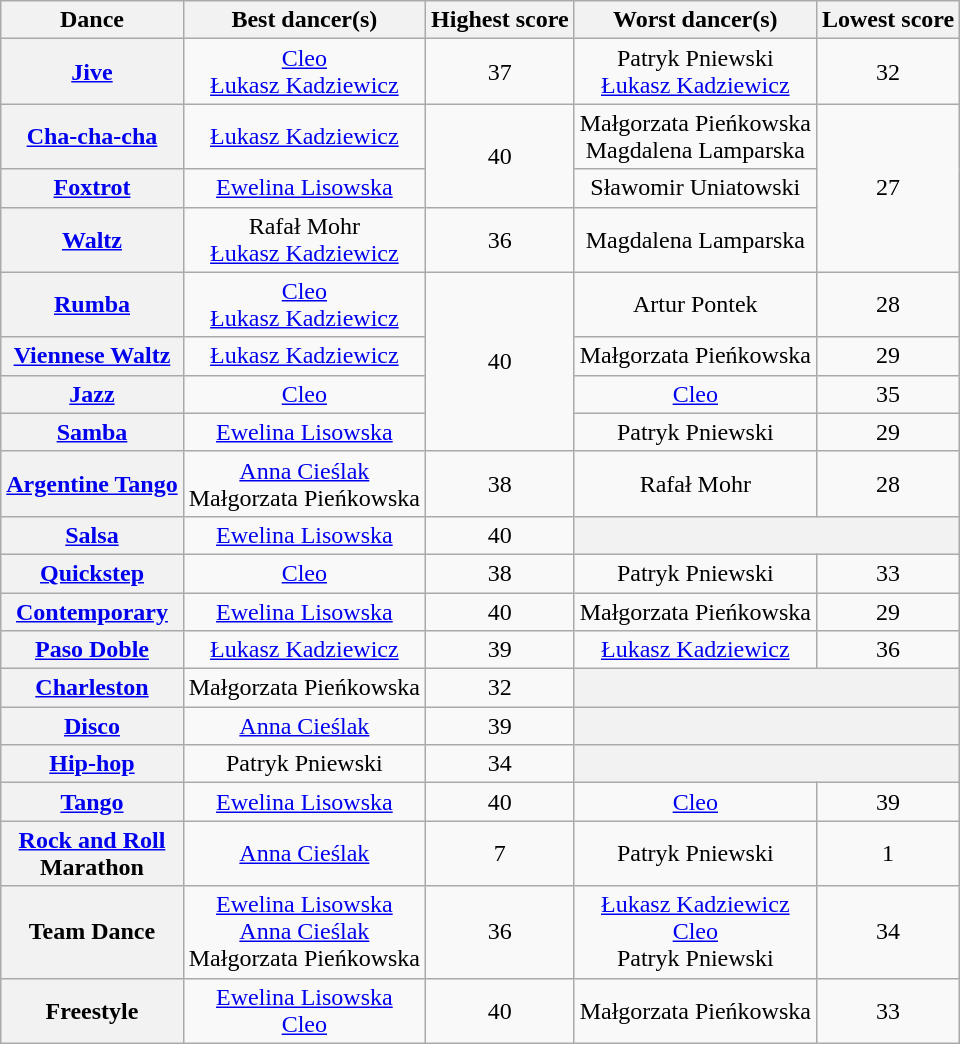<table class="wikitable sortable" style="text-align:center;">
<tr>
<th>Dance</th>
<th>Best dancer(s)</th>
<th>Highest score</th>
<th>Worst dancer(s)</th>
<th>Lowest score</th>
</tr>
<tr>
<th><a href='#'>Jive</a></th>
<td><a href='#'>Cleo</a><br><a href='#'>Łukasz Kadziewicz</a></td>
<td>37</td>
<td>Patryk Pniewski<br><a href='#'>Łukasz Kadziewicz</a></td>
<td>32</td>
</tr>
<tr>
<th><a href='#'>Cha-cha-cha</a></th>
<td><a href='#'>Łukasz Kadziewicz</a></td>
<td rowspan="2">40</td>
<td>Małgorzata Pieńkowska<br>Magdalena Lamparska</td>
<td rowspan="3">27</td>
</tr>
<tr>
<th><a href='#'>Foxtrot</a></th>
<td><a href='#'>Ewelina Lisowska</a></td>
<td>Sławomir Uniatowski</td>
</tr>
<tr>
<th><a href='#'>Waltz</a></th>
<td>Rafał Mohr<br><a href='#'>Łukasz Kadziewicz</a></td>
<td>36</td>
<td>Magdalena Lamparska</td>
</tr>
<tr>
<th><a href='#'>Rumba</a></th>
<td><a href='#'>Cleo</a><br><a href='#'>Łukasz Kadziewicz</a></td>
<td rowspan="4">40</td>
<td>Artur Pontek</td>
<td>28</td>
</tr>
<tr>
<th><a href='#'>Viennese Waltz</a></th>
<td><a href='#'>Łukasz Kadziewicz</a></td>
<td>Małgorzata Pieńkowska</td>
<td>29</td>
</tr>
<tr>
<th><a href='#'>Jazz</a></th>
<td><a href='#'>Cleo</a></td>
<td><a href='#'>Cleo</a></td>
<td>35</td>
</tr>
<tr>
<th><a href='#'>Samba</a></th>
<td><a href='#'>Ewelina Lisowska</a></td>
<td>Patryk Pniewski</td>
<td>29</td>
</tr>
<tr>
<th><a href='#'>Argentine Tango</a></th>
<td><a href='#'>Anna Cieślak</a><br>Małgorzata Pieńkowska</td>
<td>38</td>
<td>Rafał Mohr</td>
<td>28</td>
</tr>
<tr>
<th><a href='#'>Salsa</a></th>
<td><a href='#'>Ewelina Lisowska</a></td>
<td>40</td>
<th colspan="2"></th>
</tr>
<tr>
<th><a href='#'>Quickstep</a></th>
<td><a href='#'>Cleo</a></td>
<td>38</td>
<td>Patryk Pniewski</td>
<td>33</td>
</tr>
<tr>
<th><a href='#'>Contemporary</a></th>
<td><a href='#'>Ewelina Lisowska</a></td>
<td>40</td>
<td>Małgorzata Pieńkowska</td>
<td>29</td>
</tr>
<tr>
<th><a href='#'>Paso Doble</a></th>
<td><a href='#'>Łukasz Kadziewicz</a></td>
<td>39</td>
<td><a href='#'>Łukasz Kadziewicz</a></td>
<td>36</td>
</tr>
<tr>
<th><a href='#'>Charleston</a></th>
<td>Małgorzata Pieńkowska</td>
<td>32</td>
<th colspan="2"></th>
</tr>
<tr>
<th><a href='#'>Disco</a></th>
<td><a href='#'>Anna Cieślak</a></td>
<td>39</td>
<th colspan="2"></th>
</tr>
<tr>
<th><a href='#'>Hip-hop</a></th>
<td>Patryk Pniewski</td>
<td>34</td>
<th colspan="2"></th>
</tr>
<tr>
<th><a href='#'>Tango</a></th>
<td><a href='#'>Ewelina Lisowska</a></td>
<td>40</td>
<td><a href='#'>Cleo</a></td>
<td>39</td>
</tr>
<tr>
<th><a href='#'>Rock and Roll</a><br>Marathon</th>
<td><a href='#'>Anna Cieślak</a></td>
<td>7</td>
<td>Patryk Pniewski</td>
<td>1</td>
</tr>
<tr>
<th>Team Dance</th>
<td><a href='#'>Ewelina Lisowska</a><br><a href='#'>Anna Cieślak</a><br>Małgorzata Pieńkowska</td>
<td>36</td>
<td><a href='#'>Łukasz Kadziewicz</a><br><a href='#'>Cleo</a><br>Patryk Pniewski</td>
<td>34</td>
</tr>
<tr>
<th>Freestyle</th>
<td><a href='#'>Ewelina Lisowska</a><br><a href='#'>Cleo</a></td>
<td>40</td>
<td>Małgorzata Pieńkowska</td>
<td>33</td>
</tr>
</table>
